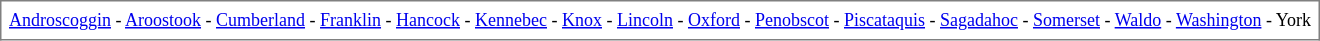<table border="1" cellspacing="0" cellpadding="5" align="center" rules="all" style="margin:1em 1em 1em 0; border-collapse:collapse; font-size:75%">
<tr>
<td><a href='#'>Androscoggin</a> - <a href='#'>Aroostook</a> - <a href='#'>Cumberland</a> - <a href='#'>Franklin</a> - <a href='#'>Hancock</a> - <a href='#'>Kennebec</a> - <a href='#'>Knox</a> - <a href='#'>Lincoln</a> - <a href='#'>Oxford</a> - <a href='#'>Penobscot</a> - <a href='#'>Piscataquis</a> - <a href='#'>Sagadahoc</a> - <a href='#'>Somerset</a> - <a href='#'>Waldo</a> - <a href='#'>Washington</a> - York</td>
</tr>
</table>
